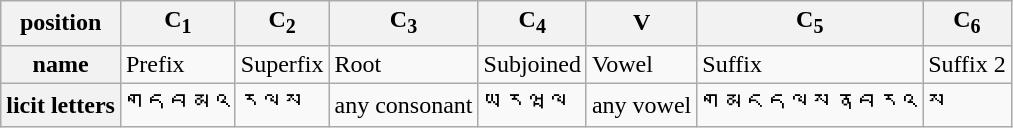<table class="wikitable">
<tr>
<th>position</th>
<th>C<sub>1</sub></th>
<th>C<sub>2</sub></th>
<th>C<sub>3</sub></th>
<th>C<sub>4</sub></th>
<th>V</th>
<th>C<sub>5</sub></th>
<th>C<sub>6</sub></th>
</tr>
<tr>
<th>name</th>
<td>Prefix</td>
<td>Superfix</td>
<td>Root</td>
<td>Subjoined</td>
<td>Vowel</td>
<td>Suffix</td>
<td>Suffix 2</td>
</tr>
<tr>
<th>licit letters</th>
<td><big>ག ད བ མ འ</big></td>
<td><big>ར ལ ས</big></td>
<td>any consonant</td>
<td><big>ཡ ར ཝ ལ</big></td>
<td>any vowel</td>
<td><big>ག མ ང ད ལ ས ན བ ར འ</big></td>
<td><big>ས</big></td>
</tr>
</table>
